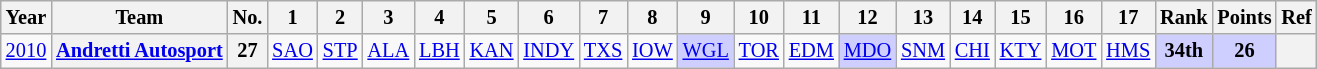<table class="wikitable" style="text-align:center; font-size:85%">
<tr>
<th>Year</th>
<th>Team</th>
<th>No.</th>
<th>1</th>
<th>2</th>
<th>3</th>
<th>4</th>
<th>5</th>
<th>6</th>
<th>7</th>
<th>8</th>
<th>9</th>
<th>10</th>
<th>11</th>
<th>12</th>
<th>13</th>
<th>14</th>
<th>15</th>
<th>16</th>
<th>17</th>
<th>Rank</th>
<th>Points</th>
<th>Ref</th>
</tr>
<tr>
<td><a href='#'>2010</a></td>
<th nowrap><a href='#'>Andretti Autosport</a></th>
<th>27</th>
<td><a href='#'>SAO</a></td>
<td><a href='#'>STP</a></td>
<td><a href='#'>ALA</a></td>
<td><a href='#'>LBH</a></td>
<td><a href='#'>KAN</a></td>
<td><a href='#'>INDY</a></td>
<td><a href='#'>TXS</a></td>
<td><a href='#'>IOW</a></td>
<td style="background:#cfcfff;"><a href='#'>WGL</a><br></td>
<td><a href='#'>TOR</a></td>
<td><a href='#'>EDM</a></td>
<td style="background:#cfcfff;"><a href='#'>MDO</a><br></td>
<td><a href='#'>SNM</a></td>
<td><a href='#'>CHI</a></td>
<td><a href='#'>KTY</a></td>
<td><a href='#'>MOT</a></td>
<td><a href='#'>HMS</a></td>
<th style="background:#cfcfff;"><strong>34th</strong></th>
<th style="background:#cfcfff;"><strong>26</strong></th>
<th></th>
</tr>
</table>
